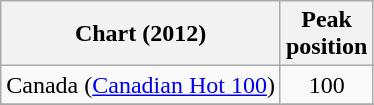<table class="wikitable sortable">
<tr>
<th>Chart (2012)</th>
<th>Peak<br>position</th>
</tr>
<tr>
<td align="left">Canada (<a href='#'>Canadian Hot 100</a>)</td>
<td align="center">100</td>
</tr>
<tr>
</tr>
</table>
